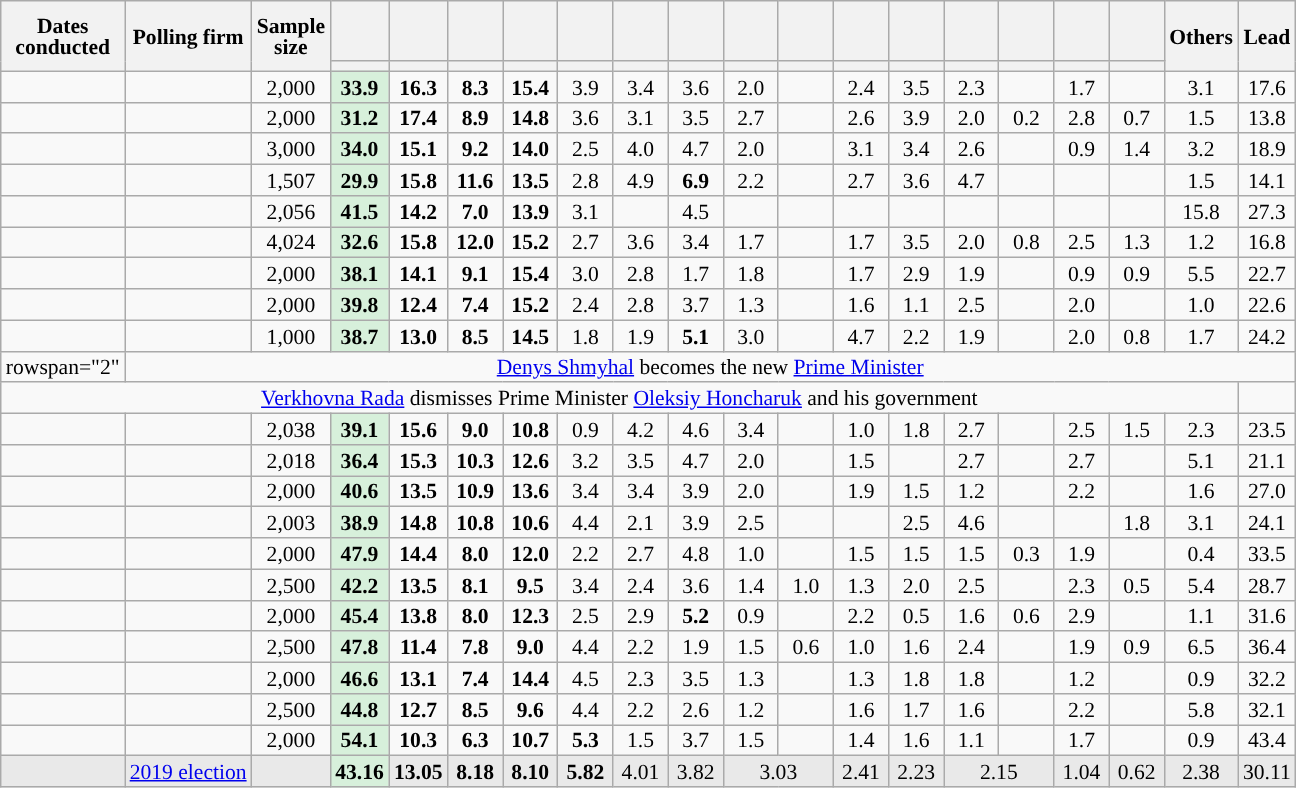<table class="wikitable sortable mw-datatable mw-collapsible" style="text-align:center;font-size:90%;line-height:14px;">
<tr style="height:40px;">
<th rowspan="2">Dates<br>conducted</th>
<th rowspan="2">Polling firm</th>
<th rowspan="2">Sample<br>size</th>
<th class="unsortable" style="width:30px;"></th>
<th class="unsortable" style="width:30px;"></th>
<th class="unsortable" style="width:30px;"></th>
<th class="unsortable" style="width:30px;"></th>
<th class="unsortable" style="width:30px;"></th>
<th class="unsortable" style="width:30px;"></th>
<th class="unsortable" style="width:30px;"></th>
<th class="unsortable" style="width:30px;"></th>
<th class="unsortable" style="width:30px;"></th>
<th class="unsortable" style="width:30px;"></th>
<th class="unsortable" style="width:30px;"></th>
<th class="unsortable" style="width:30px;"></th>
<th class="unsortable" style="width:30px;"></th>
<th class="unsortable" style="width:30px;"></th>
<th class="unsortable" style="width:30px;"></th>
<th class="unsortable" rowspan="2" style="width:30px;">Others</th>
<th rowspan="2" style="width:30px;">Lead</th>
</tr>
<tr>
<th data-sort-type="number" style="background:"></th>
<th data-sort-type="number" style="background:"></th>
<th data-sort-type="number" style="background:"></th>
<th data-sort-type="number" style="background:"></th>
<th data-sort-type="number" style="background:"></th>
<th data-sort-type="number" style="background:"></th>
<th data-sort-type="number" style="background:"></th>
<th data-sort-type="number" style="background:"></th>
<th data-sort-type="number" style="background:"></th>
<th data-sort-type="number" style="background:"></th>
<th data-sort-type="number" style="background:"></th>
<th data-sort-type="number" style="background:"></th>
<th data-sort-type="number" style="background:"></th>
<th data-sort-type="number" style="background:"></th>
<th data-sort-type="number" style="background:"></th>
</tr>
<tr>
<td></td>
<td></td>
<td>2,000</td>
<td style="background:#D7F0DB;"><strong>33.9</strong></td>
<td><strong>16.3</strong></td>
<td><strong>8.3</strong></td>
<td><strong>15.4</strong></td>
<td>3.9</td>
<td>3.4</td>
<td>3.6</td>
<td>2.0</td>
<td></td>
<td>2.4</td>
<td>3.5</td>
<td>2.3</td>
<td></td>
<td>1.7</td>
<td></td>
<td>3.1</td>
<td style="background:">17.6</td>
</tr>
<tr>
<td></td>
<td></td>
<td>2,000</td>
<td style="background:#D7F0DB;"><strong>31.2</strong></td>
<td><strong>17.4</strong></td>
<td><strong>8.9</strong></td>
<td><strong>14.8</strong></td>
<td>3.6</td>
<td>3.1</td>
<td>3.5</td>
<td>2.7</td>
<td></td>
<td>2.6</td>
<td>3.9</td>
<td>2.0</td>
<td>0.2</td>
<td>2.8</td>
<td>0.7</td>
<td>1.5</td>
<td style="background:">13.8</td>
</tr>
<tr>
<td></td>
<td></td>
<td>3,000</td>
<td style="background:#D7F0DB;"><strong>34.0</strong></td>
<td><strong>15.1</strong></td>
<td><strong>9.2</strong></td>
<td><strong>14.0</strong></td>
<td>2.5</td>
<td>4.0</td>
<td>4.7</td>
<td>2.0</td>
<td></td>
<td>3.1</td>
<td>3.4</td>
<td>2.6</td>
<td></td>
<td>0.9</td>
<td>1.4</td>
<td>3.2</td>
<td style="background:">18.9</td>
</tr>
<tr>
<td></td>
<td></td>
<td>1,507</td>
<td style="background:#D7F0DB;"><strong>29.9</strong></td>
<td><strong>15.8</strong></td>
<td><strong>11.6</strong></td>
<td><strong>13.5</strong></td>
<td>2.8</td>
<td>4.9</td>
<td><strong>6.9</strong></td>
<td>2.2</td>
<td></td>
<td>2.7</td>
<td>3.6</td>
<td>4.7</td>
<td></td>
<td></td>
<td></td>
<td>1.5</td>
<td style="background:">14.1</td>
</tr>
<tr>
<td></td>
<td></td>
<td>2,056</td>
<td style="background:#D7F0DB;"><strong>41.5</strong></td>
<td><strong>14.2</strong></td>
<td><strong>7.0</strong></td>
<td><strong>13.9</strong></td>
<td>3.1</td>
<td></td>
<td>4.5</td>
<td></td>
<td></td>
<td></td>
<td></td>
<td></td>
<td></td>
<td></td>
<td></td>
<td>15.8</td>
<td style="background:">27.3</td>
</tr>
<tr>
<td></td>
<td></td>
<td>4,024</td>
<td style="background:#D7F0DB;"><strong>32.6</strong></td>
<td><strong>15.8</strong></td>
<td><strong>12.0</strong></td>
<td><strong>15.2</strong></td>
<td>2.7</td>
<td>3.6</td>
<td>3.4</td>
<td>1.7</td>
<td></td>
<td>1.7</td>
<td>3.5</td>
<td>2.0</td>
<td>0.8</td>
<td>2.5</td>
<td>1.3</td>
<td>1.2</td>
<td style="background:">16.8</td>
</tr>
<tr>
<td></td>
<td></td>
<td>2,000</td>
<td style="background:#D7F0DB;"><strong>38.1</strong></td>
<td><strong>14.1</strong></td>
<td><strong>9.1</strong></td>
<td><strong>15.4</strong></td>
<td>3.0</td>
<td>2.8</td>
<td>1.7</td>
<td>1.8</td>
<td></td>
<td>1.7</td>
<td>2.9</td>
<td>1.9</td>
<td></td>
<td>0.9</td>
<td>0.9</td>
<td>5.5</td>
<td style="background:">22.7</td>
</tr>
<tr>
<td></td>
<td></td>
<td>2,000</td>
<td style="background:#D7F0DB;"><strong>39.8</strong></td>
<td><strong>12.4</strong></td>
<td><strong>7.4</strong></td>
<td><strong>15.2</strong></td>
<td>2.4</td>
<td>2.8</td>
<td>3.7</td>
<td>1.3</td>
<td></td>
<td>1.6</td>
<td>1.1</td>
<td>2.5</td>
<td></td>
<td>2.0</td>
<td></td>
<td>1.0</td>
<td style="background:">22.6</td>
</tr>
<tr>
<td></td>
<td></td>
<td>1,000</td>
<td style="background:#D7F0DB;"><strong>38.7</strong></td>
<td><strong>13.0</strong></td>
<td><strong>8.5</strong></td>
<td><strong>14.5</strong></td>
<td>1.8</td>
<td>1.9</td>
<td><strong>5.1</strong></td>
<td>3.0</td>
<td></td>
<td>4.7</td>
<td>2.2</td>
<td>1.9</td>
<td></td>
<td>2.0</td>
<td>0.8</td>
<td>1.7</td>
<td style="background:">24.2</td>
</tr>
<tr>
<td>rowspan="2" </td>
<td colspan=19><a href='#'>Denys Shmyhal</a> becomes the new <a href='#'>Prime Minister</a></td>
</tr>
<tr>
<td colspan=19><a href='#'>Verkhovna Rada</a> dismisses Prime Minister <a href='#'>Oleksiy Honcharuk</a> and his government</td>
</tr>
<tr>
<td></td>
<td></td>
<td>2,038</td>
<td style="background:#D7F0DB;"><strong>39.1</strong></td>
<td><strong>15.6</strong></td>
<td><strong>9.0</strong></td>
<td><strong>10.8</strong></td>
<td>0.9</td>
<td>4.2</td>
<td>4.6</td>
<td>3.4</td>
<td></td>
<td>1.0</td>
<td>1.8</td>
<td>2.7</td>
<td></td>
<td>2.5</td>
<td>1.5</td>
<td>2.3</td>
<td style="background:">23.5</td>
</tr>
<tr>
<td></td>
<td></td>
<td>2,018</td>
<td style="background:#D7F0DB;"><strong>36.4</strong></td>
<td><strong>15.3</strong></td>
<td><strong>10.3</strong></td>
<td><strong>12.6</strong></td>
<td>3.2</td>
<td>3.5</td>
<td>4.7</td>
<td>2.0</td>
<td></td>
<td>1.5</td>
<td></td>
<td>2.7</td>
<td></td>
<td>2.7</td>
<td></td>
<td>5.1</td>
<td style="background:">21.1</td>
</tr>
<tr>
<td></td>
<td></td>
<td>2,000</td>
<td style="background:#D7F0DB;"><strong>40.6</strong></td>
<td><strong>13.5</strong></td>
<td><strong>10.9</strong></td>
<td><strong>13.6</strong></td>
<td>3.4</td>
<td>3.4</td>
<td>3.9</td>
<td>2.0</td>
<td></td>
<td>1.9</td>
<td>1.5</td>
<td>1.2</td>
<td></td>
<td>2.2</td>
<td></td>
<td>1.6</td>
<td style="background:">27.0</td>
</tr>
<tr>
<td></td>
<td></td>
<td>2,003</td>
<td style="background:#D7F0DB;"><strong>38.9</strong></td>
<td><strong>14.8</strong></td>
<td><strong>10.8</strong></td>
<td><strong>10.6</strong></td>
<td>4.4</td>
<td>2.1</td>
<td>3.9</td>
<td>2.5</td>
<td></td>
<td></td>
<td>2.5</td>
<td>4.6</td>
<td></td>
<td></td>
<td>1.8</td>
<td>3.1</td>
<td style="background:">24.1</td>
</tr>
<tr>
<td></td>
<td></td>
<td>2,000</td>
<td style="background:#D7F0DB;"><strong>47.9</strong></td>
<td><strong>14.4</strong></td>
<td><strong>8.0</strong></td>
<td><strong>12.0</strong></td>
<td>2.2</td>
<td>2.7</td>
<td>4.8</td>
<td>1.0</td>
<td></td>
<td>1.5</td>
<td>1.5</td>
<td>1.5</td>
<td>0.3</td>
<td>1.9</td>
<td></td>
<td>0.4</td>
<td style="background:">33.5</td>
</tr>
<tr>
<td></td>
<td></td>
<td>2,500</td>
<td style="background:#D7F0DB;"><strong>42.2</strong></td>
<td><strong>13.5</strong></td>
<td><strong>8.1</strong></td>
<td><strong>9.5</strong></td>
<td>3.4</td>
<td>2.4</td>
<td>3.6</td>
<td>1.4</td>
<td>1.0</td>
<td>1.3</td>
<td>2.0</td>
<td>2.5</td>
<td></td>
<td>2.3</td>
<td>0.5</td>
<td>5.4</td>
<td style="background:">28.7</td>
</tr>
<tr>
<td></td>
<td></td>
<td>2,000</td>
<td style="background:#D7F0DB;"><strong>45.4</strong></td>
<td><strong>13.8</strong></td>
<td><strong>8.0</strong></td>
<td><strong>12.3</strong></td>
<td>2.5</td>
<td>2.9</td>
<td><strong>5.2</strong></td>
<td>0.9</td>
<td></td>
<td>2.2</td>
<td>0.5</td>
<td>1.6</td>
<td>0.6</td>
<td>2.9</td>
<td></td>
<td>1.1</td>
<td style="background:">31.6</td>
</tr>
<tr>
<td></td>
<td></td>
<td>2,500</td>
<td style="background:#D7F0DB;"><strong>47.8</strong></td>
<td><strong>11.4</strong></td>
<td><strong>7.8</strong></td>
<td><strong>9.0</strong></td>
<td>4.4</td>
<td>2.2</td>
<td>1.9</td>
<td>1.5</td>
<td>0.6</td>
<td>1.0</td>
<td>1.6</td>
<td>2.4</td>
<td></td>
<td>1.9</td>
<td>0.9</td>
<td>6.5</td>
<td style="background:">36.4</td>
</tr>
<tr>
<td></td>
<td></td>
<td>2,000</td>
<td style="background:#D7F0DB;"><strong>46.6</strong></td>
<td><strong>13.1</strong></td>
<td><strong>7.4</strong></td>
<td><strong>14.4</strong></td>
<td>4.5</td>
<td>2.3</td>
<td>3.5</td>
<td>1.3</td>
<td></td>
<td>1.3</td>
<td>1.8</td>
<td>1.8</td>
<td></td>
<td>1.2</td>
<td></td>
<td>0.9</td>
<td style="background:">32.2</td>
</tr>
<tr>
<td></td>
<td></td>
<td>2,500</td>
<td style="background:#D7F0DB;"><strong>44.8</strong></td>
<td><strong>12.7</strong></td>
<td><strong>8.5</strong></td>
<td><strong>9.6</strong></td>
<td>4.4</td>
<td>2.2</td>
<td>2.6</td>
<td>1.2</td>
<td></td>
<td>1.6</td>
<td>1.7</td>
<td>1.6</td>
<td></td>
<td>2.2</td>
<td></td>
<td>5.8</td>
<td style="background:">32.1</td>
</tr>
<tr>
<td></td>
<td></td>
<td>2,000</td>
<td style="background:#D7F0DB;"><strong>54.1</strong></td>
<td><strong>10.3</strong></td>
<td><strong>6.3</strong></td>
<td><strong>10.7</strong></td>
<td><strong>5.3</strong></td>
<td>1.5</td>
<td>3.7</td>
<td>1.5</td>
<td></td>
<td>1.4</td>
<td>1.6</td>
<td>1.1</td>
<td></td>
<td>1.7</td>
<td></td>
<td>0.9</td>
<td style="background:">43.4</td>
</tr>
<tr style="background:#E9E9E9;">
<td></td>
<td><a href='#'>2019 election</a></td>
<td></td>
<td style="background:#D7F0DB;"><strong>43.16</strong></td>
<td><strong>13.05</strong></td>
<td><strong>8.18</strong></td>
<td><strong>8.10</strong></td>
<td><strong>5.82</strong></td>
<td>4.01</td>
<td>3.82</td>
<td colspan="2">3.03</td>
<td>2.41</td>
<td>2.23</td>
<td colspan="2">2.15</td>
<td>1.04</td>
<td>0.62</td>
<td>2.38</td>
<td style="background:">30.11</td>
</tr>
</table>
